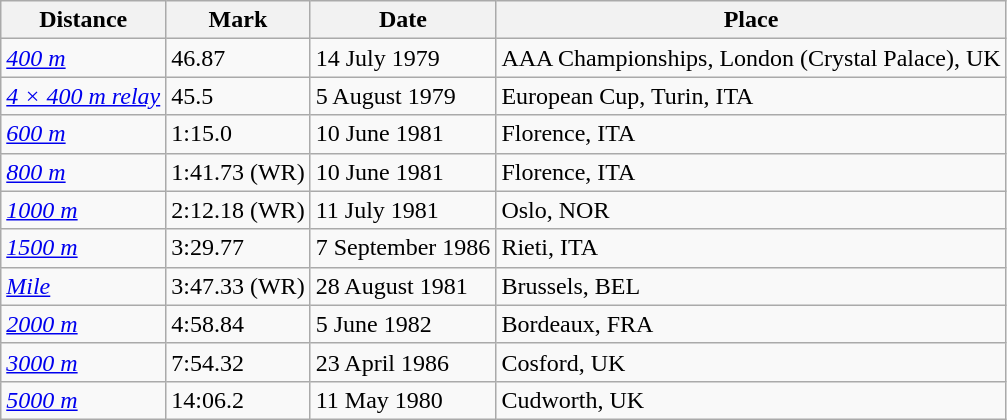<table class="wikitable">
<tr>
<th>Distance</th>
<th>Mark</th>
<th>Date</th>
<th>Place</th>
</tr>
<tr>
<td><em><a href='#'>400 m</a></em></td>
<td>46.87</td>
<td>14 July 1979</td>
<td>AAA Championships, London (Crystal Palace), UK</td>
</tr>
<tr>
<td><em><a href='#'>4 × 400 m relay</a></em></td>
<td>45.5</td>
<td>5 August 1979</td>
<td>European Cup, Turin, ITA</td>
</tr>
<tr>
<td><em><a href='#'>600 m</a></em></td>
<td>1:15.0</td>
<td>10 June 1981</td>
<td>Florence, ITA</td>
</tr>
<tr>
<td><em><a href='#'>800 m</a></em></td>
<td>1:41.73 (WR)</td>
<td>10 June 1981</td>
<td>Florence, ITA</td>
</tr>
<tr>
<td><em><a href='#'>1000 m</a></em></td>
<td>2:12.18 (WR)</td>
<td>11 July 1981</td>
<td>Oslo, NOR</td>
</tr>
<tr>
<td><em><a href='#'>1500 m</a></em></td>
<td>3:29.77</td>
<td>7 September 1986</td>
<td>Rieti, ITA</td>
</tr>
<tr>
<td><em><a href='#'>Mile</a></em></td>
<td>3:47.33 (WR)</td>
<td>28 August 1981</td>
<td>Brussels, BEL</td>
</tr>
<tr>
<td><em><a href='#'>2000 m</a></em></td>
<td>4:58.84</td>
<td>5 June 1982</td>
<td>Bordeaux, FRA</td>
</tr>
<tr>
<td><em><a href='#'>3000 m</a></em></td>
<td>7:54.32</td>
<td>23 April 1986</td>
<td>Cosford, UK</td>
</tr>
<tr>
<td><em><a href='#'>5000 m</a></em></td>
<td>14:06.2</td>
<td>11 May 1980</td>
<td>Cudworth, UK</td>
</tr>
</table>
